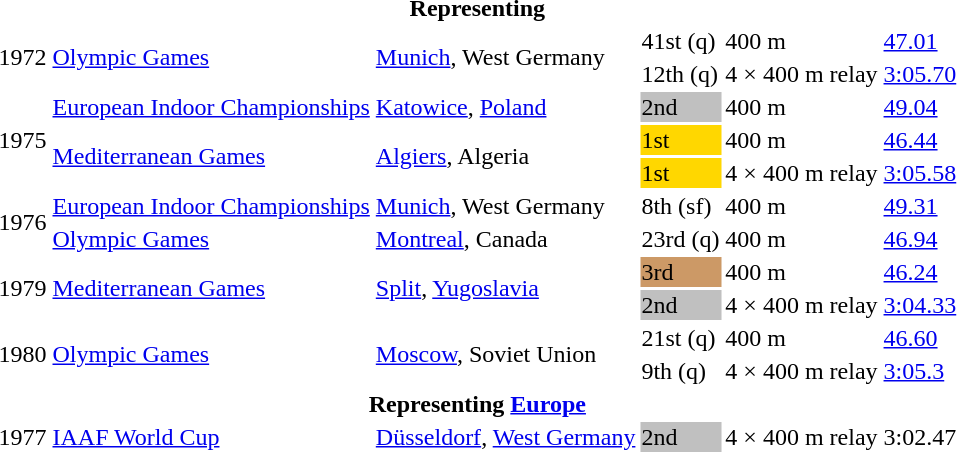<table>
<tr>
<th colspan="6">Representing </th>
</tr>
<tr>
<td rowspan=2>1972</td>
<td rowspan=2><a href='#'>Olympic Games</a></td>
<td rowspan=2><a href='#'>Munich</a>, West Germany</td>
<td>41st (q)</td>
<td>400 m</td>
<td><a href='#'>47.01</a></td>
</tr>
<tr>
<td>12th (q)</td>
<td>4 × 400 m relay</td>
<td><a href='#'>3:05.70</a></td>
</tr>
<tr>
<td rowspan=3>1975</td>
<td><a href='#'>European Indoor Championships</a></td>
<td><a href='#'>Katowice</a>, <a href='#'>Poland</a></td>
<td bgcolor=silver>2nd</td>
<td>400 m</td>
<td><a href='#'>49.04</a></td>
</tr>
<tr>
<td rowspan=2><a href='#'>Mediterranean Games</a></td>
<td rowspan=2><a href='#'>Algiers</a>, Algeria</td>
<td bgcolor=gold>1st</td>
<td>400 m</td>
<td><a href='#'>46.44</a></td>
</tr>
<tr>
<td bgcolor=gold>1st</td>
<td>4 × 400 m relay</td>
<td><a href='#'>3:05.58</a></td>
</tr>
<tr>
<td rowspan=2>1976</td>
<td><a href='#'>European Indoor Championships</a></td>
<td><a href='#'>Munich</a>, West Germany</td>
<td>8th (sf)</td>
<td>400 m</td>
<td><a href='#'>49.31</a></td>
</tr>
<tr>
<td><a href='#'>Olympic Games</a></td>
<td><a href='#'>Montreal</a>, Canada</td>
<td>23rd (q)</td>
<td>400 m</td>
<td><a href='#'>46.94</a></td>
</tr>
<tr>
<td rowspan=2>1979</td>
<td rowspan=2><a href='#'>Mediterranean Games</a></td>
<td rowspan=2><a href='#'>Split</a>, <a href='#'>Yugoslavia</a></td>
<td bgcolor="cc9966">3rd</td>
<td>400 m</td>
<td><a href='#'>46.24</a></td>
</tr>
<tr>
<td bgcolor=silver>2nd</td>
<td>4 × 400 m relay</td>
<td><a href='#'>3:04.33</a></td>
</tr>
<tr>
<td rowspan=2>1980</td>
<td rowspan=2><a href='#'>Olympic Games</a></td>
<td rowspan=2><a href='#'>Moscow</a>, Soviet Union</td>
<td>21st (q)</td>
<td>400 m</td>
<td><a href='#'>46.60</a></td>
</tr>
<tr>
<td>9th (q)</td>
<td>4 × 400 m relay</td>
<td><a href='#'>3:05.3</a></td>
</tr>
<tr>
<th colspan="6">Representing <a href='#'>Europe</a></th>
</tr>
<tr>
<td>1977</td>
<td><a href='#'>IAAF World Cup</a></td>
<td><a href='#'>Düsseldorf</a>, <a href='#'>West Germany</a></td>
<td bgcolor=silver>2nd</td>
<td>4 × 400 m relay</td>
<td>3:02.47</td>
</tr>
<tr>
</tr>
</table>
